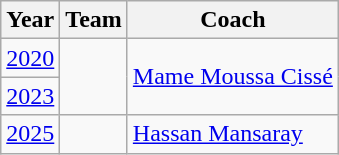<table class="wikitable">
<tr>
<th>Year</th>
<th>Team</th>
<th>Coach</th>
</tr>
<tr>
<td><a href='#'>2020</a></td>
<td rowspan=2></td>
<td rowspan=2> <a href='#'>Mame Moussa Cissé</a></td>
</tr>
<tr>
<td><a href='#'>2023</a></td>
</tr>
<tr>
<td><a href='#'>2025</a></td>
<td></td>
<td> <a href='#'>Hassan Mansaray</a></td>
</tr>
</table>
